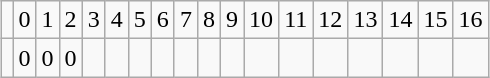<table class="wikitable" style="text-align: center; margin: auto;">
<tr>
<td></td>
<td>0</td>
<td>1</td>
<td>2</td>
<td>3</td>
<td>4</td>
<td>5</td>
<td>6</td>
<td>7</td>
<td>8</td>
<td>9</td>
<td>10</td>
<td>11</td>
<td>12</td>
<td>13</td>
<td>14</td>
<td>15</td>
<td>16</td>
</tr>
<tr>
<td></td>
<td>0</td>
<td>0</td>
<td>0</td>
<td></td>
<td></td>
<td></td>
<td></td>
<td></td>
<td></td>
<td></td>
<td></td>
<td></td>
<td></td>
<td></td>
<td></td>
<td></td>
<td></td>
</tr>
</table>
